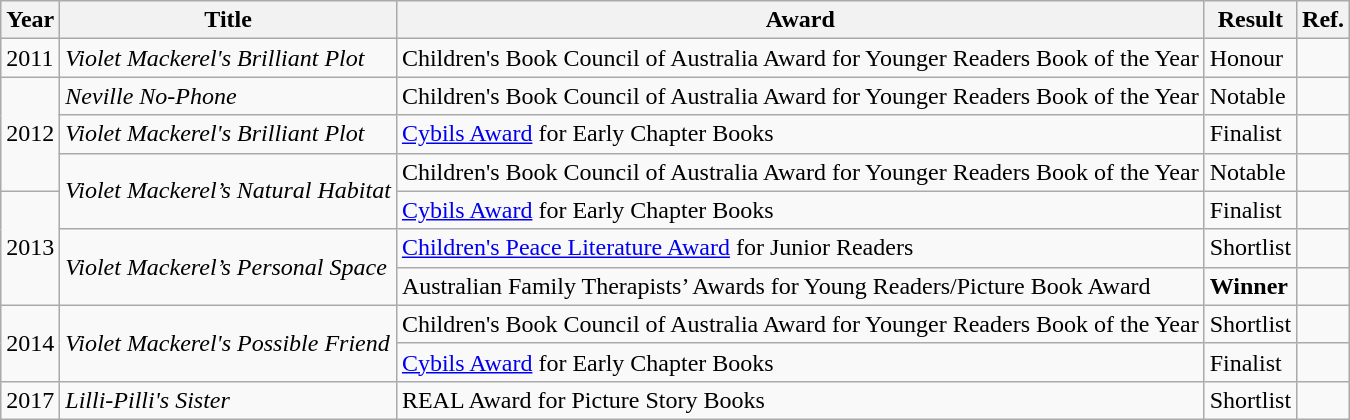<table class="wikitable sortable mw-collapsible">
<tr>
<th>Year</th>
<th>Title</th>
<th>Award</th>
<th>Result</th>
<th>Ref.</th>
</tr>
<tr>
<td>2011</td>
<td><em>Violet Mackerel's Brilliant Plot</em></td>
<td>Children's Book Council of Australia Award for Younger Readers Book of the Year</td>
<td>Honour</td>
<td></td>
</tr>
<tr>
<td rowspan="3">2012</td>
<td><em>Neville No-Phone</em></td>
<td>Children's Book Council of Australia Award for Younger Readers Book of the Year</td>
<td>Notable</td>
<td></td>
</tr>
<tr>
<td><em>Violet Mackerel's Brilliant Plot</em></td>
<td><a href='#'>Cybils Award</a> for Early Chapter Books</td>
<td rowspan="1">Finalist</td>
<td rowspan="1"></td>
</tr>
<tr>
<td rowspan="2"><em>Violet Mackerel’s Natural Habitat</em></td>
<td>Children's Book Council of Australia Award for Younger Readers Book of the Year</td>
<td>Notable</td>
<td></td>
</tr>
<tr>
<td rowspan="3">2013</td>
<td><a href='#'>Cybils Award</a> for Early Chapter Books</td>
<td rowspan="1">Finalist</td>
<td rowspan="1"></td>
</tr>
<tr>
<td rowspan="2"><em>Violet Mackerel’s Personal Space</em></td>
<td><a href='#'>Children's Peace Literature Award</a> for Junior Readers</td>
<td>Shortlist</td>
<td></td>
</tr>
<tr>
<td>Australian Family Therapists’ Awards for Young Readers/Picture Book Award</td>
<td><strong>Winner</strong></td>
<td></td>
</tr>
<tr>
<td rowspan="2">2014</td>
<td rowspan="2"><em>Violet Mackerel's Possible Friend</em></td>
<td>Children's Book Council of Australia Award for Younger Readers Book of the Year</td>
<td>Shortlist</td>
<td></td>
</tr>
<tr>
<td><a href='#'>Cybils Award</a> for Early Chapter Books</td>
<td rowspan="1">Finalist</td>
<td rowspan="1"></td>
</tr>
<tr>
<td>2017</td>
<td><em>Lilli-Pilli's Sister</em></td>
<td>REAL Award for Picture Story Books</td>
<td>Shortlist</td>
<td></td>
</tr>
</table>
